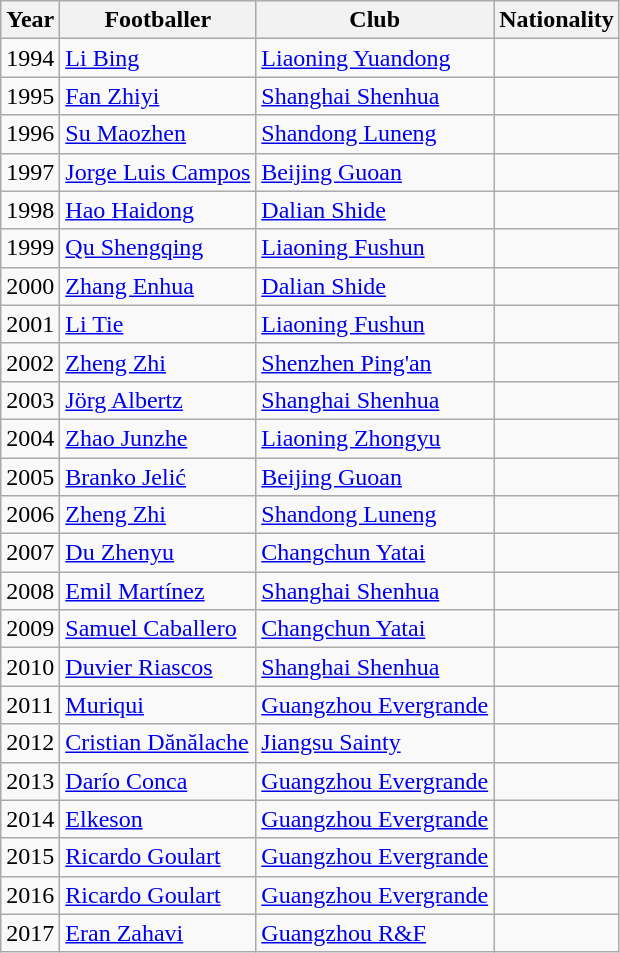<table class="wikitable">
<tr>
<th>Year</th>
<th>Footballer</th>
<th>Club</th>
<th>Nationality</th>
</tr>
<tr>
<td>1994</td>
<td><a href='#'>Li Bing</a></td>
<td><a href='#'>Liaoning Yuandong</a></td>
<td></td>
</tr>
<tr>
<td>1995</td>
<td><a href='#'>Fan Zhiyi</a></td>
<td><a href='#'>Shanghai Shenhua</a></td>
<td></td>
</tr>
<tr>
<td>1996</td>
<td><a href='#'>Su Maozhen</a></td>
<td><a href='#'>Shandong Luneng</a></td>
<td></td>
</tr>
<tr>
<td>1997</td>
<td><a href='#'>Jorge Luis Campos</a></td>
<td><a href='#'>Beijing Guoan</a></td>
<td></td>
</tr>
<tr>
<td>1998</td>
<td><a href='#'>Hao Haidong</a></td>
<td><a href='#'>Dalian Shide</a></td>
<td></td>
</tr>
<tr>
<td>1999</td>
<td><a href='#'>Qu Shengqing</a></td>
<td><a href='#'>Liaoning Fushun</a></td>
<td></td>
</tr>
<tr>
<td>2000</td>
<td><a href='#'>Zhang Enhua</a></td>
<td><a href='#'>Dalian Shide</a></td>
<td></td>
</tr>
<tr>
<td>2001</td>
<td><a href='#'>Li Tie</a></td>
<td><a href='#'>Liaoning Fushun</a></td>
<td></td>
</tr>
<tr>
<td>2002</td>
<td><a href='#'>Zheng Zhi</a></td>
<td><a href='#'>Shenzhen Ping'an</a></td>
<td></td>
</tr>
<tr>
<td>2003</td>
<td><a href='#'>Jörg Albertz</a></td>
<td><a href='#'>Shanghai Shenhua</a></td>
<td></td>
</tr>
<tr>
<td>2004</td>
<td><a href='#'>Zhao Junzhe</a></td>
<td><a href='#'>Liaoning Zhongyu</a></td>
<td></td>
</tr>
<tr>
<td>2005</td>
<td><a href='#'>Branko Jelić</a></td>
<td><a href='#'>Beijing Guoan</a></td>
<td></td>
</tr>
<tr>
<td>2006</td>
<td><a href='#'>Zheng Zhi</a></td>
<td><a href='#'>Shandong Luneng</a></td>
<td></td>
</tr>
<tr>
<td>2007</td>
<td><a href='#'>Du Zhenyu</a></td>
<td><a href='#'>Changchun Yatai</a></td>
<td></td>
</tr>
<tr>
<td>2008</td>
<td><a href='#'>Emil Martínez</a></td>
<td><a href='#'>Shanghai Shenhua</a></td>
<td></td>
</tr>
<tr>
<td>2009</td>
<td><a href='#'>Samuel Caballero</a></td>
<td><a href='#'>Changchun Yatai</a></td>
<td></td>
</tr>
<tr>
<td>2010</td>
<td><a href='#'>Duvier Riascos</a></td>
<td><a href='#'>Shanghai Shenhua</a></td>
<td></td>
</tr>
<tr>
<td>2011</td>
<td><a href='#'>Muriqui</a></td>
<td><a href='#'>Guangzhou Evergrande</a></td>
<td></td>
</tr>
<tr>
<td>2012</td>
<td><a href='#'>Cristian Dănălache</a></td>
<td><a href='#'>Jiangsu Sainty</a></td>
<td></td>
</tr>
<tr>
<td>2013</td>
<td><a href='#'>Darío Conca</a></td>
<td><a href='#'>Guangzhou Evergrande</a></td>
<td></td>
</tr>
<tr>
<td>2014</td>
<td><a href='#'>Elkeson</a></td>
<td><a href='#'>Guangzhou Evergrande</a></td>
<td></td>
</tr>
<tr>
<td>2015</td>
<td><a href='#'>Ricardo Goulart</a></td>
<td><a href='#'>Guangzhou Evergrande</a></td>
<td></td>
</tr>
<tr>
<td>2016</td>
<td><a href='#'>Ricardo Goulart</a></td>
<td><a href='#'>Guangzhou Evergrande</a></td>
<td></td>
</tr>
<tr>
<td>2017</td>
<td><a href='#'>Eran Zahavi</a></td>
<td><a href='#'>Guangzhou R&F</a></td>
<td></td>
</tr>
</table>
